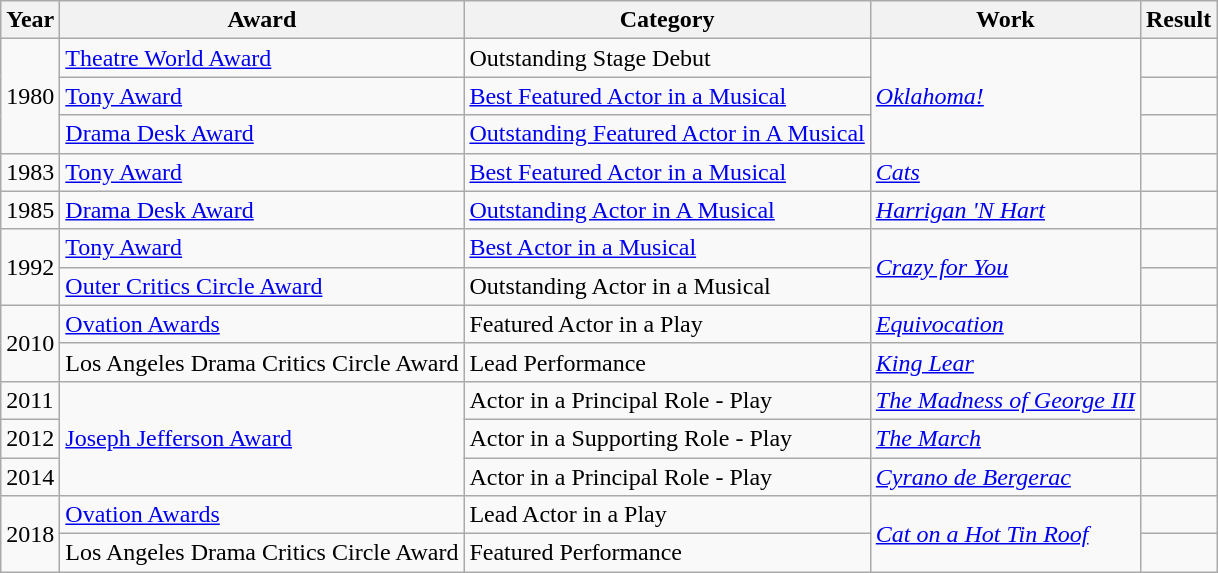<table class="wikitable">
<tr>
<th>Year</th>
<th>Award</th>
<th>Category</th>
<th>Work</th>
<th>Result</th>
</tr>
<tr>
<td rowspan="3">1980</td>
<td><a href='#'>Theatre World Award</a></td>
<td>Outstanding Stage Debut</td>
<td rowspan="3"><em><a href='#'>Oklahoma!</a></em></td>
<td></td>
</tr>
<tr>
<td><a href='#'>Tony Award</a></td>
<td><a href='#'>Best Featured Actor in a Musical</a></td>
<td></td>
</tr>
<tr>
<td><a href='#'>Drama Desk Award</a></td>
<td><a href='#'>Outstanding Featured Actor in A Musical</a></td>
<td></td>
</tr>
<tr>
<td>1983</td>
<td><a href='#'>Tony Award</a></td>
<td><a href='#'>Best Featured Actor in a Musical</a></td>
<td><em><a href='#'>Cats</a></em></td>
<td></td>
</tr>
<tr>
<td>1985</td>
<td><a href='#'>Drama Desk Award</a></td>
<td><a href='#'>Outstanding Actor in A Musical</a></td>
<td><em><a href='#'>Harrigan 'N Hart</a></em></td>
<td></td>
</tr>
<tr>
<td rowspan=2>1992</td>
<td><a href='#'>Tony Award</a></td>
<td><a href='#'>Best Actor in a Musical</a></td>
<td rowspan=2><em><a href='#'>Crazy for You</a></em></td>
<td></td>
</tr>
<tr>
<td><a href='#'>Outer Critics Circle Award</a></td>
<td>Outstanding Actor in a Musical</td>
<td></td>
</tr>
<tr>
<td rowspan=2>2010</td>
<td><a href='#'>Ovation Awards</a></td>
<td>Featured Actor in a Play</td>
<td><em><a href='#'>Equivocation</a></em></td>
<td></td>
</tr>
<tr>
<td>Los Angeles Drama Critics Circle Award</td>
<td>Lead Performance</td>
<td><em><a href='#'>King Lear</a></em></td>
<td></td>
</tr>
<tr>
<td>2011</td>
<td rowspan=3><a href='#'>Joseph Jefferson Award</a></td>
<td>Actor in a Principal Role - Play</td>
<td><em><a href='#'>The Madness of George III</a></em></td>
<td></td>
</tr>
<tr>
<td>2012</td>
<td>Actor in a Supporting Role - Play</td>
<td><em><a href='#'>The March</a></em></td>
<td></td>
</tr>
<tr>
<td>2014</td>
<td>Actor in a Principal Role - Play</td>
<td><em><a href='#'>Cyrano de Bergerac</a></em></td>
<td></td>
</tr>
<tr>
<td rowspan=2>2018</td>
<td><a href='#'>Ovation Awards</a></td>
<td>Lead Actor in a Play</td>
<td rowspan=2><em><a href='#'>Cat on a Hot Tin Roof</a></em></td>
<td></td>
</tr>
<tr>
<td>Los Angeles Drama Critics Circle Award</td>
<td>Featured Performance</td>
<td></td>
</tr>
</table>
